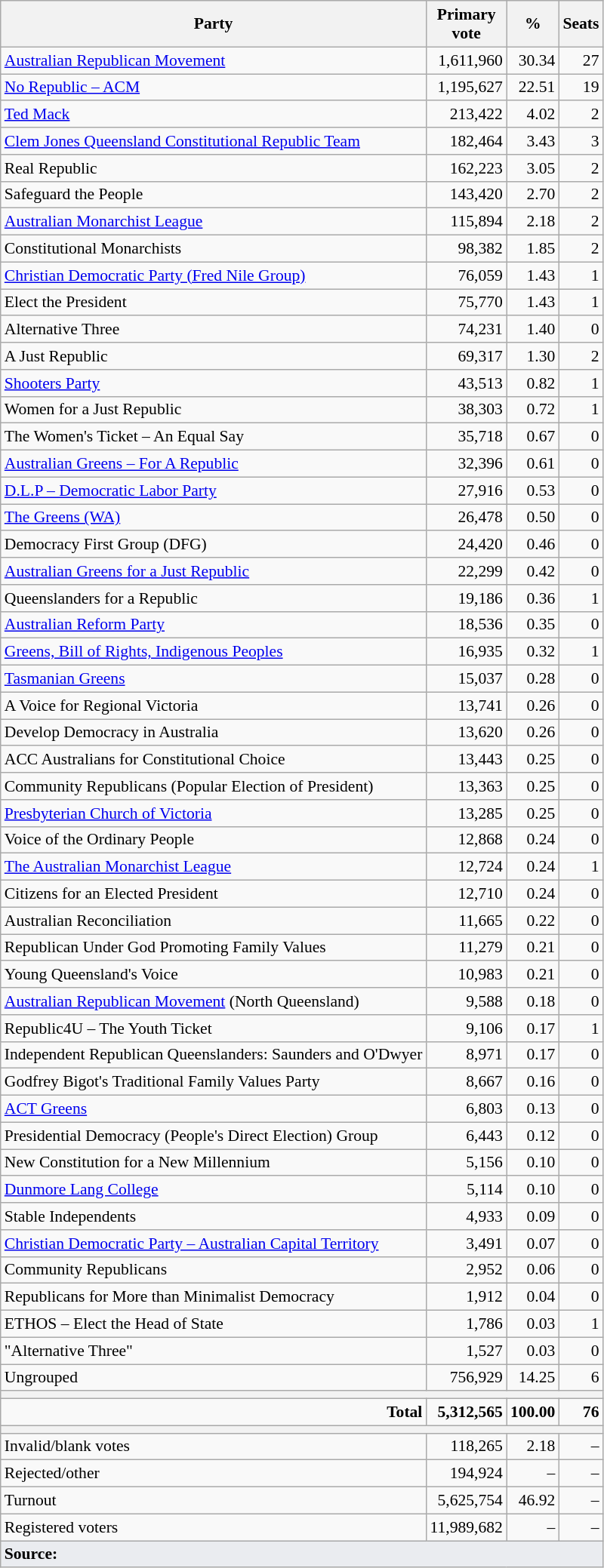<table class="wikitable sortable" style="text-align:right; font-size:90%">
<tr>
<th>Party</th>
<th>Primary<br>vote</th>
<th>%</th>
<th>Seats</th>
</tr>
<tr>
<td align=left><a href='#'>Australian Republican Movement</a></td>
<td>1,611,960</td>
<td>30.34</td>
<td>27</td>
</tr>
<tr>
<td align=left><a href='#'>No Republic – ACM</a></td>
<td>1,195,627</td>
<td>22.51</td>
<td>19</td>
</tr>
<tr>
<td align=left><a href='#'>Ted Mack</a></td>
<td>213,422</td>
<td>4.02</td>
<td>2</td>
</tr>
<tr>
<td align=left><a href='#'>Clem Jones Queensland Constitutional Republic Team</a></td>
<td>182,464</td>
<td>3.43</td>
<td>3</td>
</tr>
<tr>
<td align=left>Real Republic</td>
<td>162,223</td>
<td>3.05</td>
<td>2</td>
</tr>
<tr>
<td align=left>Safeguard the People</td>
<td>143,420</td>
<td>2.70</td>
<td>2</td>
</tr>
<tr>
<td align=left><a href='#'>Australian Monarchist League</a></td>
<td>115,894</td>
<td>2.18</td>
<td>2</td>
</tr>
<tr>
<td align=left>Constitutional Monarchists</td>
<td>98,382</td>
<td>1.85</td>
<td>2</td>
</tr>
<tr>
<td align=left><a href='#'>Christian Democratic Party (Fred Nile Group)</a></td>
<td>76,059</td>
<td>1.43</td>
<td>1</td>
</tr>
<tr>
<td align=left>Elect the President</td>
<td>75,770</td>
<td>1.43</td>
<td>1</td>
</tr>
<tr>
<td align=left>Alternative Three</td>
<td>74,231</td>
<td>1.40</td>
<td>0</td>
</tr>
<tr>
<td align=left>A Just Republic</td>
<td>69,317</td>
<td>1.30</td>
<td>2</td>
</tr>
<tr>
<td align=left><a href='#'>Shooters Party</a></td>
<td>43,513</td>
<td>0.82</td>
<td>1</td>
</tr>
<tr>
<td align=left>Women for a Just Republic</td>
<td>38,303</td>
<td>0.72</td>
<td>1</td>
</tr>
<tr>
<td align=left>The Women's Ticket – An Equal Say</td>
<td>35,718</td>
<td>0.67</td>
<td>0</td>
</tr>
<tr>
<td align=left><a href='#'>Australian Greens – For A Republic</a></td>
<td>32,396</td>
<td>0.61</td>
<td>0</td>
</tr>
<tr>
<td align=left><a href='#'>D.L.P – Democratic Labor Party</a></td>
<td>27,916</td>
<td>0.53</td>
<td>0</td>
</tr>
<tr>
<td align=left><a href='#'>The Greens (WA)</a></td>
<td>26,478</td>
<td>0.50</td>
<td>0</td>
</tr>
<tr>
<td align=left>Democracy First Group (DFG)</td>
<td>24,420</td>
<td>0.46</td>
<td>0</td>
</tr>
<tr>
<td align=left><a href='#'>Australian Greens for a Just Republic</a></td>
<td>22,299</td>
<td>0.42</td>
<td>0</td>
</tr>
<tr>
<td align=left>Queenslanders for a Republic</td>
<td>19,186</td>
<td>0.36</td>
<td>1</td>
</tr>
<tr>
<td align=left><a href='#'>Australian Reform Party</a></td>
<td>18,536</td>
<td>0.35</td>
<td>0</td>
</tr>
<tr>
<td align=left><a href='#'>Greens, Bill of Rights, Indigenous Peoples</a></td>
<td>16,935</td>
<td>0.32</td>
<td>1</td>
</tr>
<tr>
<td align=left><a href='#'>Tasmanian Greens</a></td>
<td>15,037</td>
<td>0.28</td>
<td>0</td>
</tr>
<tr>
<td align=left>A Voice for Regional Victoria</td>
<td>13,741</td>
<td>0.26</td>
<td>0</td>
</tr>
<tr>
<td align=left>Develop Democracy in Australia</td>
<td>13,620</td>
<td>0.26</td>
<td>0</td>
</tr>
<tr>
<td align=left>ACC Australians for Constitutional Choice</td>
<td>13,443</td>
<td>0.25</td>
<td>0</td>
</tr>
<tr>
<td align=left>Community Republicans (Popular Election of President)</td>
<td>13,363</td>
<td>0.25</td>
<td>0</td>
</tr>
<tr>
<td align=left><a href='#'>Presbyterian Church of Victoria</a></td>
<td>13,285</td>
<td>0.25</td>
<td>0</td>
</tr>
<tr>
<td align=left>Voice of the Ordinary People</td>
<td>12,868</td>
<td>0.24</td>
<td>0</td>
</tr>
<tr>
<td align=left><a href='#'>The Australian Monarchist League</a></td>
<td>12,724</td>
<td>0.24</td>
<td>1</td>
</tr>
<tr>
<td align=left>Citizens for an Elected President</td>
<td>12,710</td>
<td>0.24</td>
<td>0</td>
</tr>
<tr>
<td align=left>Australian Reconciliation</td>
<td>11,665</td>
<td>0.22</td>
<td>0</td>
</tr>
<tr>
<td align=left>Republican Under God Promoting Family Values</td>
<td>11,279</td>
<td>0.21</td>
<td>0</td>
</tr>
<tr>
<td align=left>Young Queensland's Voice</td>
<td>10,983</td>
<td>0.21</td>
<td>0</td>
</tr>
<tr>
<td align=left><a href='#'>Australian Republican Movement</a> (North Queensland)</td>
<td>9,588</td>
<td>0.18</td>
<td>0</td>
</tr>
<tr>
<td align=left>Republic4U – The Youth Ticket</td>
<td>9,106</td>
<td>0.17</td>
<td>1</td>
</tr>
<tr>
<td align=left>Independent Republican Queenslanders: Saunders and O'Dwyer</td>
<td>8,971</td>
<td>0.17</td>
<td>0</td>
</tr>
<tr>
<td align=left>Godfrey Bigot's Traditional Family Values Party</td>
<td>8,667</td>
<td>0.16</td>
<td>0</td>
</tr>
<tr>
<td align=left><a href='#'>ACT Greens</a></td>
<td>6,803</td>
<td>0.13</td>
<td>0</td>
</tr>
<tr>
<td align=left>Presidential Democracy (People's Direct Election) Group</td>
<td>6,443</td>
<td>0.12</td>
<td>0</td>
</tr>
<tr>
<td align=left>New Constitution for a New Millennium</td>
<td>5,156</td>
<td>0.10</td>
<td>0</td>
</tr>
<tr>
<td align=left><a href='#'>Dunmore Lang College</a></td>
<td>5,114</td>
<td>0.10</td>
<td>0</td>
</tr>
<tr>
<td align=left>Stable Independents</td>
<td>4,933</td>
<td>0.09</td>
<td>0</td>
</tr>
<tr>
<td align=left><a href='#'>Christian Democratic Party – Australian Capital Territory</a></td>
<td>3,491</td>
<td>0.07</td>
<td>0</td>
</tr>
<tr>
<td align=left>Community Republicans</td>
<td>2,952</td>
<td>0.06</td>
<td>0</td>
</tr>
<tr>
<td align=left>Republicans for More than Minimalist Democracy</td>
<td>1,912</td>
<td>0.04</td>
<td>0</td>
</tr>
<tr>
<td align=left>ETHOS – Elect the Head of State</td>
<td>1,786</td>
<td>0.03</td>
<td>1</td>
</tr>
<tr>
<td align=left>"Alternative Three"</td>
<td>1,527</td>
<td>0.03</td>
<td>0</td>
</tr>
<tr>
<td align=left>Ungrouped</td>
<td>756,929</td>
<td>14.25</td>
<td>6</td>
</tr>
<tr>
<th colspan=4></th>
</tr>
<tr>
<td><strong>Total</strong></td>
<td><strong>5,312,565</strong></td>
<td><strong>100.00</strong></td>
<td><strong>76</strong></td>
</tr>
<tr>
<th colspan=4></th>
</tr>
<tr>
<td align=left>Invalid/blank votes</td>
<td>118,265</td>
<td>2.18</td>
<td>–</td>
</tr>
<tr>
<td align=left>Rejected/other</td>
<td>194,924</td>
<td>–</td>
<td>–</td>
</tr>
<tr>
<td align=left>Turnout</td>
<td>5,625,754</td>
<td>46.92</td>
<td>–</td>
</tr>
<tr>
<td align=left>Registered voters</td>
<td>11,989,682</td>
<td>–</td>
<td>–</td>
</tr>
<tr>
<td colspan=4 style="text-align:left; background-color:#eaecf0"><strong>Source:</strong> </td>
</tr>
</table>
